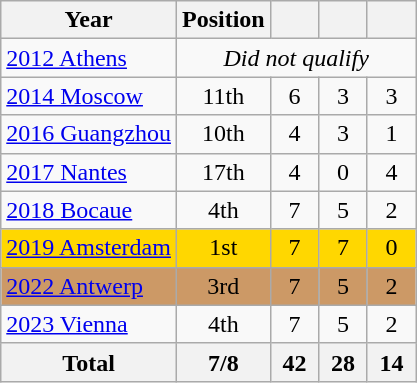<table class="wikitable" style="text-align: center;">
<tr>
<th>Year</th>
<th>Position</th>
<th width=25px></th>
<th width=25px></th>
<th width=25px></th>
</tr>
<tr>
<td style="text-align:left;"> <a href='#'>2012 Athens</a></td>
<td colspan=4><em>Did not qualify</em></td>
</tr>
<tr>
<td style="text-align:left;"> <a href='#'>2014 Moscow</a></td>
<td>11th</td>
<td>6</td>
<td>3</td>
<td>3</td>
</tr>
<tr>
<td style="text-align:left;"> <a href='#'>2016 Guangzhou</a></td>
<td>10th</td>
<td>4</td>
<td>3</td>
<td>1</td>
</tr>
<tr>
<td style="text-align:left;"> <a href='#'>2017 Nantes</a></td>
<td>17th</td>
<td>4</td>
<td>0</td>
<td>4</td>
</tr>
<tr>
<td style="text-align:left;"> <a href='#'>2018 Bocaue</a></td>
<td>4th</td>
<td>7</td>
<td>5</td>
<td>2</td>
</tr>
<tr bgcolor=gold>
<td style="text-align:left;"> <a href='#'>2019 Amsterdam</a></td>
<td>1st</td>
<td>7</td>
<td>7</td>
<td>0</td>
</tr>
<tr bgcolor=cc9966>
<td style="text-align:left;"> <a href='#'>2022 Antwerp</a></td>
<td>3rd</td>
<td>7</td>
<td>5</td>
<td>2</td>
</tr>
<tr>
<td style="text-align:left;"> <a href='#'>2023 Vienna</a></td>
<td>4th</td>
<td>7</td>
<td>5</td>
<td>2</td>
</tr>
<tr>
<th>Total</th>
<th>7/8</th>
<th>42</th>
<th>28</th>
<th>14</th>
</tr>
</table>
